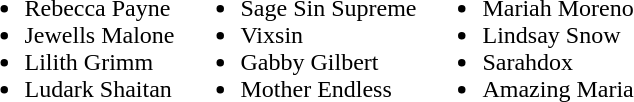<table>
<tr>
<td valign=top><br><ul><li>Rebecca Payne</li><li>Jewells Malone</li><li>Lilith Grimm</li><li>Ludark Shaitan</li></ul></td>
<td valign=top><br><ul><li>Sage Sin Supreme</li><li>Vixsin</li><li>Gabby Gilbert</li><li>Mother Endless</li></ul></td>
<td valign=top><br><ul><li>Mariah Moreno</li><li>Lindsay Snow</li><li>Sarahdox</li><li>Amazing Maria</li></ul></td>
</tr>
</table>
